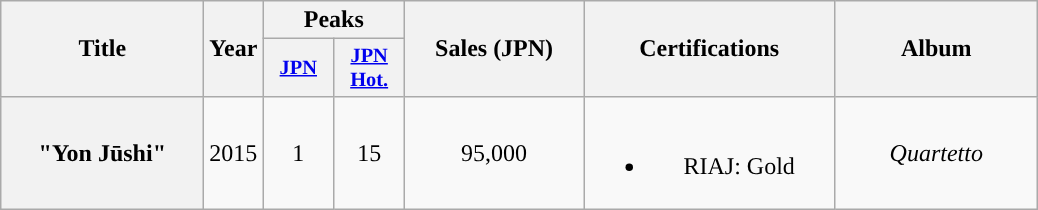<table class="wikitable plainrowheaders" style="text-align: center;" border="1">
<tr>
<th rowspan="2" scope="col" style="width:8em;">Title</th>
<th rowspan="2" scope="col" style="width:1em;">Year</th>
<th colspan="2" scope="col">Peaks</th>
<th rowspan="2" scope="col" style="width:7em;">Sales (JPN)</th>
<th rowspan="2" scope="col" style="width:10em;">Certifications<br></th>
<th rowspan="2" scope="col" style="width:8em;">Album</th>
</tr>
<tr>
<th scope="col" style="width:3em;font-size:85%;"><a href='#'>JPN</a> <br></th>
<th scope="col" style="width:3em;font-size:85%;"><a href='#'>JPN Hot.</a><br></th>
</tr>
<tr>
<th scope="row">"Yon Jūshi"</th>
<td>2015</td>
<td>1</td>
<td>15</td>
<td>95,000</td>
<td><br><ul><li>RIAJ: Gold</li></ul></td>
<td><em>Quartetto</em></td>
</tr>
</table>
